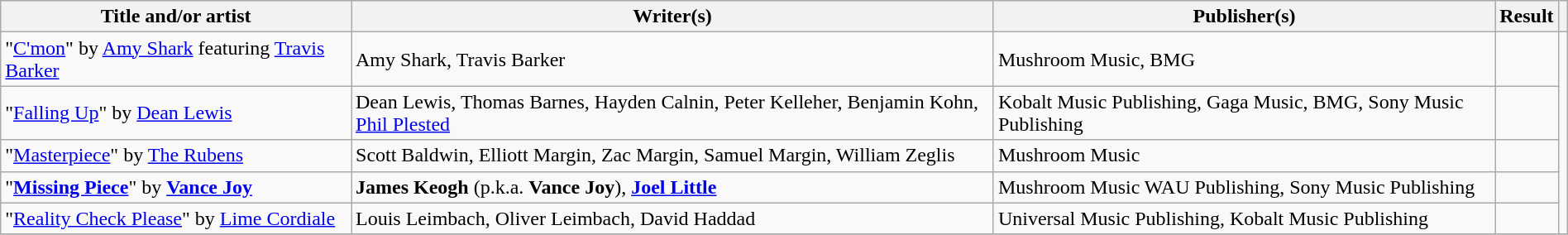<table class="wikitable" width=100%>
<tr>
<th scope="col">Title and/or artist</th>
<th scope="col">Writer(s)</th>
<th scope="col">Publisher(s)</th>
<th scope="col">Result</th>
<th scope="col"></th>
</tr>
<tr>
<td>"<a href='#'>C'mon</a>" by <a href='#'>Amy Shark</a> featuring <a href='#'>Travis Barker</a></td>
<td>Amy Shark, Travis Barker</td>
<td>Mushroom Music, BMG</td>
<td></td>
<td rowspan="5"></td>
</tr>
<tr>
<td>"<a href='#'>Falling Up</a>" by <a href='#'>Dean Lewis</a></td>
<td>Dean Lewis, Thomas Barnes, Hayden Calnin, Peter Kelleher, Benjamin Kohn, <a href='#'>Phil Plested</a></td>
<td>Kobalt Music Publishing, Gaga Music, BMG, Sony Music Publishing</td>
<td></td>
</tr>
<tr>
<td>"<a href='#'>Masterpiece</a>" by <a href='#'>The Rubens</a></td>
<td>Scott Baldwin, Elliott Margin, Zac Margin, Samuel Margin, William Zeglis</td>
<td>Mushroom Music</td>
<td></td>
</tr>
<tr>
<td>"<strong><a href='#'>Missing Piece</a></strong>" by <strong><a href='#'>Vance Joy</a></strong></td>
<td><strong>James Keogh</strong> (p.k.a. <strong>Vance Joy</strong>), <strong><a href='#'>Joel Little</a></strong></td>
<td>Mushroom Music  WAU Publishing, Sony Music Publishing</td>
<td></td>
</tr>
<tr>
<td>"<a href='#'>Reality Check Please</a>" by <a href='#'>Lime Cordiale</a></td>
<td>Louis Leimbach, Oliver Leimbach, David Haddad</td>
<td>Universal Music Publishing, Kobalt Music Publishing</td>
<td></td>
</tr>
<tr>
</tr>
</table>
